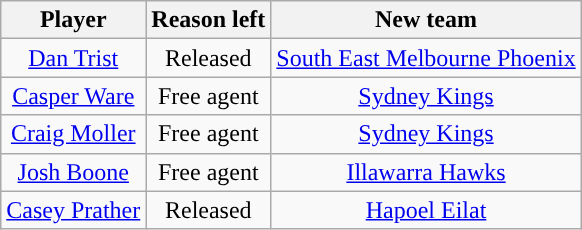<table class="wikitable sortable sortable" style="text-align: center">
<tr>
<th>Player</th>
<th>Reason left</th>
<th>New team</th>
</tr>
<tr>
<td><a href='#'>Dan Trist</a></td>
<td>Released</td>
<td><a href='#'>South East Melbourne Phoenix</a></td>
</tr>
<tr>
<td><a href='#'>Casper Ware</a></td>
<td>Free agent</td>
<td><a href='#'>Sydney Kings</a></td>
</tr>
<tr>
<td><a href='#'>Craig Moller</a></td>
<td>Free agent</td>
<td><a href='#'>Sydney Kings</a></td>
</tr>
<tr>
<td><a href='#'>Josh Boone</a></td>
<td>Free agent</td>
<td><a href='#'>Illawarra Hawks</a></td>
</tr>
<tr>
<td><a href='#'>Casey Prather</a></td>
<td>Released</td>
<td><a href='#'>Hapoel Eilat</a></td>
</tr>
</table>
